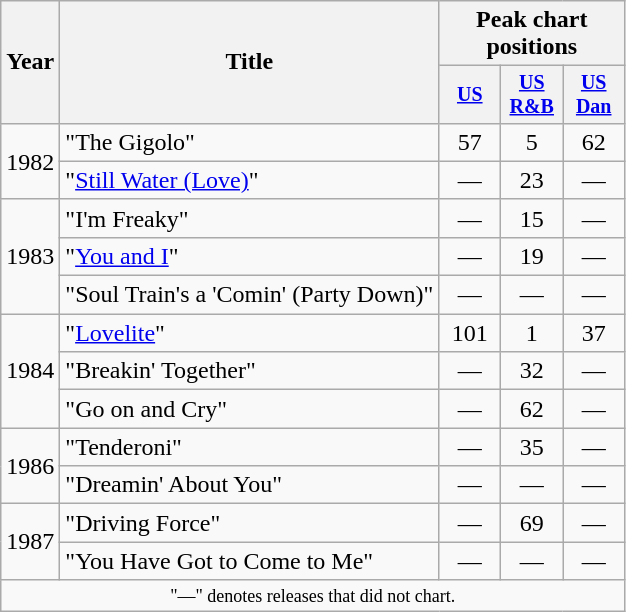<table class="wikitable" style="text-align:center;">
<tr>
<th rowspan="2">Year</th>
<th rowspan="2">Title</th>
<th colspan="3">Peak chart positions</th>
</tr>
<tr style="font-size:smaller;">
<th width="35"><a href='#'>US</a><br></th>
<th width="35"><a href='#'>US<br>R&B</a><br></th>
<th width="35"><a href='#'>US<br>Dan</a><br></th>
</tr>
<tr>
<td rowspan="2">1982</td>
<td align="left">"The Gigolo"</td>
<td>57</td>
<td>5</td>
<td>62</td>
</tr>
<tr>
<td align="left">"<a href='#'>Still Water (Love)</a>"</td>
<td>—</td>
<td>23</td>
<td>—</td>
</tr>
<tr>
<td rowspan="3">1983</td>
<td align="left">"I'm Freaky"</td>
<td>—</td>
<td>15</td>
<td>—</td>
</tr>
<tr>
<td align="left">"<a href='#'>You and I</a>"</td>
<td>—</td>
<td>19</td>
<td>—</td>
</tr>
<tr>
<td align="left">"Soul Train's a 'Comin' (Party Down)"</td>
<td>—</td>
<td>—</td>
<td>—</td>
</tr>
<tr>
<td rowspan="3">1984</td>
<td align="left">"<a href='#'>Lovelite</a>"</td>
<td>101</td>
<td>1</td>
<td>37</td>
</tr>
<tr>
<td align="left">"Breakin' Together"</td>
<td>—</td>
<td>32</td>
<td>—</td>
</tr>
<tr>
<td align="left">"Go on and Cry"</td>
<td>—</td>
<td>62</td>
<td>—</td>
</tr>
<tr>
<td rowspan="2">1986</td>
<td align="left">"Tenderoni"</td>
<td>—</td>
<td>35</td>
<td>—</td>
</tr>
<tr>
<td align="left">"Dreamin' About You"</td>
<td>—</td>
<td>—</td>
<td>—</td>
</tr>
<tr>
<td rowspan="2">1987</td>
<td align="left">"Driving Force"</td>
<td>—</td>
<td>69</td>
<td>—</td>
</tr>
<tr>
<td align="left">"You Have Got to Come to Me"</td>
<td>—</td>
<td>—</td>
<td>—</td>
</tr>
<tr>
<td colspan="6" style="text-align:center; font-size:9pt;">"—" denotes releases that did not chart.</td>
</tr>
</table>
